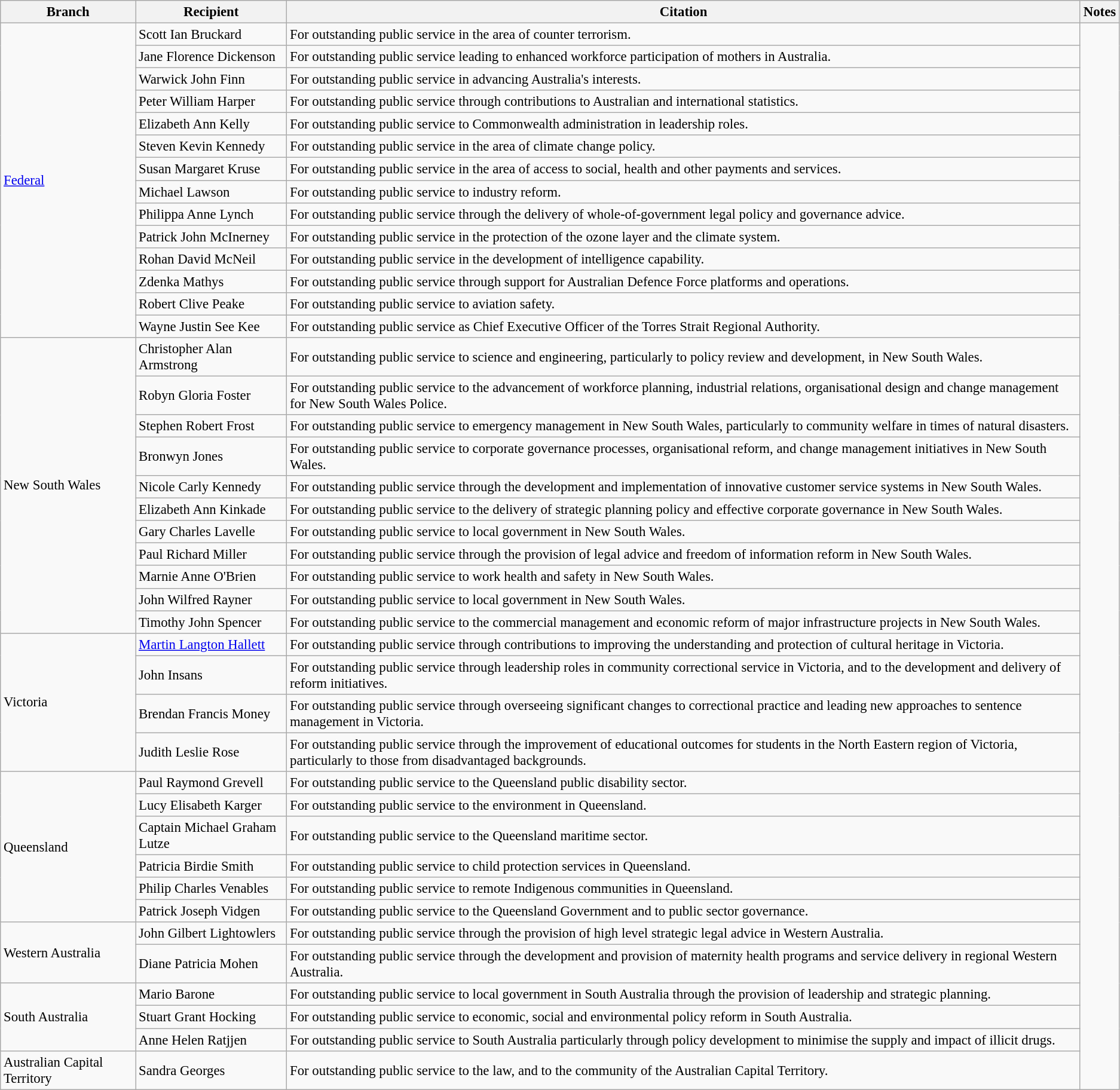<table class="wikitable" style="font-size:95%;">
<tr>
<th>Branch</th>
<th>Recipient</th>
<th>Citation</th>
<th>Notes</th>
</tr>
<tr>
<td rowspan=14><a href='#'>Federal</a></td>
<td>Scott Ian Bruckard</td>
<td>For outstanding public service in the area of counter terrorism.</td>
<td rowspan=41></td>
</tr>
<tr>
<td>Jane Florence Dickenson</td>
<td>For outstanding public service leading to enhanced workforce participation of mothers in Australia.</td>
</tr>
<tr>
<td>Warwick John Finn</td>
<td>For outstanding public service in advancing Australia's interests.</td>
</tr>
<tr>
<td>Peter William Harper</td>
<td>For outstanding public service through contributions to Australian and international statistics.</td>
</tr>
<tr>
<td>Elizabeth Ann Kelly</td>
<td>For outstanding public service to Commonwealth administration in leadership roles.</td>
</tr>
<tr>
<td> Steven Kevin Kennedy</td>
<td>For outstanding public service in the area of climate change policy.</td>
</tr>
<tr>
<td>Susan Margaret Kruse</td>
<td>For outstanding public service in the area of access to social, health and other payments and services.</td>
</tr>
<tr>
<td>Michael Lawson</td>
<td>For outstanding public service to industry reform.</td>
</tr>
<tr>
<td>Philippa Anne Lynch</td>
<td>For outstanding public service through the delivery of whole-of-government legal policy and governance advice.</td>
</tr>
<tr>
<td>Patrick John McInerney</td>
<td>For outstanding public service in the protection of the ozone layer and the climate system.</td>
</tr>
<tr>
<td>Rohan David McNeil</td>
<td>For outstanding public service in the development of intelligence capability.</td>
</tr>
<tr>
<td>Zdenka Mathys</td>
<td>For outstanding public service through support for Australian Defence Force platforms and operations.</td>
</tr>
<tr>
<td>Robert Clive Peake</td>
<td>For outstanding public service to aviation safety.</td>
</tr>
<tr>
<td>Wayne Justin See Kee</td>
<td>For outstanding public service as Chief Executive Officer of the Torres Strait Regional Authority.</td>
</tr>
<tr>
<td rowspan=11>New South Wales</td>
<td> Christopher Alan Armstrong</td>
<td>For outstanding public service to science and engineering, particularly to policy review and development, in New South Wales.</td>
</tr>
<tr>
<td>Robyn Gloria Foster</td>
<td>For outstanding public service to the advancement of workforce planning, industrial relations, organisational design and change management for New South Wales Police.</td>
</tr>
<tr>
<td>Stephen Robert Frost</td>
<td>For outstanding public service to emergency management in New South Wales, particularly to community welfare in times of natural disasters.</td>
</tr>
<tr>
<td>Bronwyn Jones</td>
<td>For outstanding public service to corporate governance processes, organisational reform, and change management initiatives in New South Wales.</td>
</tr>
<tr>
<td>Nicole Carly Kennedy</td>
<td>For outstanding public service through the development and implementation of innovative customer service systems in New South Wales.</td>
</tr>
<tr>
<td>Elizabeth Ann Kinkade</td>
<td>For outstanding public service to the delivery of strategic planning policy and effective corporate governance in New South Wales.</td>
</tr>
<tr>
<td>Gary Charles Lavelle</td>
<td>For outstanding public service to local government in New South Wales.</td>
</tr>
<tr>
<td>Paul Richard Miller</td>
<td>For outstanding public service through the provision of legal advice and freedom of information reform in New South Wales.</td>
</tr>
<tr>
<td>Marnie Anne O'Brien</td>
<td>For outstanding public service to work health and safety in New South Wales.</td>
</tr>
<tr>
<td>John Wilfred Rayner</td>
<td>For outstanding public service to local government in New South Wales.</td>
</tr>
<tr>
<td>Timothy John Spencer</td>
<td>For outstanding public service to the commercial management and economic reform of major infrastructure projects in New South Wales.</td>
</tr>
<tr>
<td rowspan=4>Victoria</td>
<td><a href='#'>Martin Langton Hallett</a></td>
<td>For outstanding public service through contributions to improving the understanding and protection of cultural heritage in Victoria.</td>
</tr>
<tr>
<td>John Insans</td>
<td>For outstanding public service through leadership roles in community correctional service in Victoria, and to the development and delivery of reform initiatives.</td>
</tr>
<tr>
<td>Brendan Francis Money</td>
<td>For outstanding public service through overseeing significant changes to correctional practice and leading new approaches to sentence management in Victoria.</td>
</tr>
<tr>
<td>Judith Leslie Rose</td>
<td>For outstanding public service through the improvement of educational outcomes for students in the North Eastern region of Victoria, particularly to those from disadvantaged backgrounds.</td>
</tr>
<tr>
<td rowspan=6>Queensland</td>
<td>Paul Raymond Grevell</td>
<td>For outstanding public service to the Queensland public disability sector.</td>
</tr>
<tr>
<td>Lucy Elisabeth Karger</td>
<td>For outstanding public service to the environment in Queensland.</td>
</tr>
<tr>
<td>Captain Michael Graham Lutze</td>
<td>For outstanding public service to the Queensland maritime sector.</td>
</tr>
<tr>
<td>Patricia Birdie Smith</td>
<td>For outstanding public service to child protection services in Queensland.</td>
</tr>
<tr>
<td>Philip Charles Venables</td>
<td>For outstanding public service to remote Indigenous communities in Queensland.</td>
</tr>
<tr>
<td>Patrick Joseph Vidgen</td>
<td>For outstanding public service to the Queensland Government and to public sector governance.</td>
</tr>
<tr>
<td rowspan=2>Western Australia</td>
<td>John Gilbert Lightowlers</td>
<td>For outstanding public service through the provision of high level strategic legal advice in Western Australia.</td>
</tr>
<tr>
<td> Diane Patricia Mohen</td>
<td>For outstanding public service through the development and provision of maternity health programs and service delivery in regional Western Australia.</td>
</tr>
<tr>
<td rowspan=3>South Australia</td>
<td>Mario Barone</td>
<td>For outstanding public service to local government in South Australia through the provision of leadership and strategic planning.</td>
</tr>
<tr>
<td>Stuart Grant Hocking</td>
<td>For outstanding public service to economic, social and environmental policy reform in South Australia.</td>
</tr>
<tr>
<td> Anne Helen Ratjjen</td>
<td>For outstanding public service to South Australia particularly through policy development to minimise the supply and impact of illicit drugs.</td>
</tr>
<tr>
<td>Australian Capital Territory</td>
<td>Sandra Georges</td>
<td>For outstanding public service to the law, and to the community of the Australian Capital Territory.</td>
</tr>
</table>
